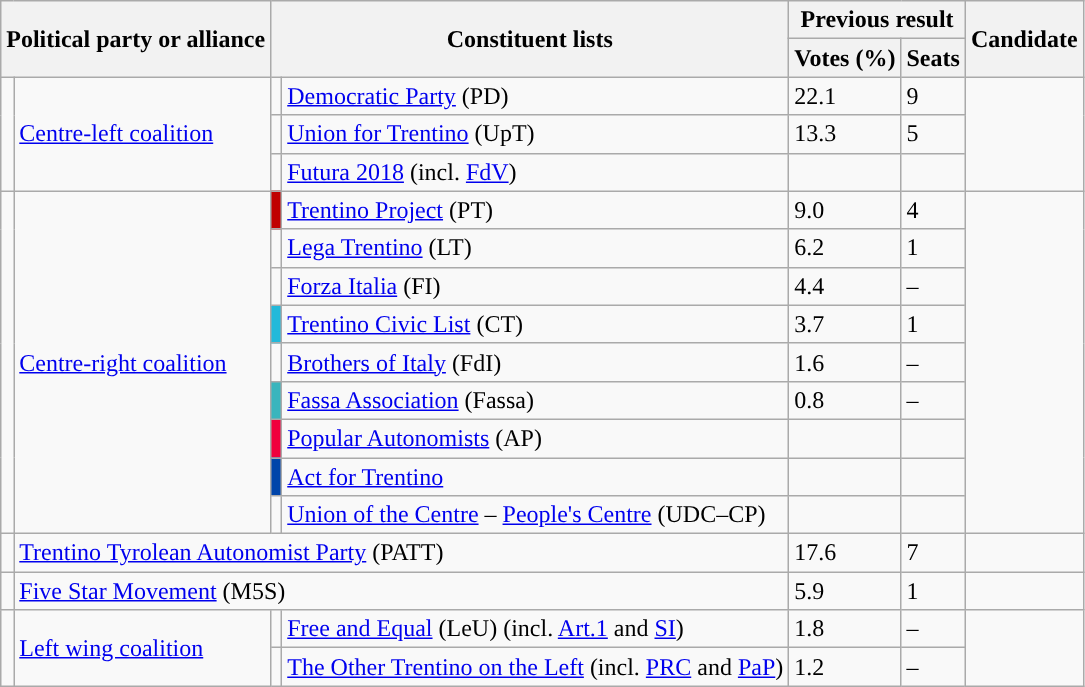<table class="wikitable" style="text-align:left">
<tr>
<th colspan=2 rowspan="2">Political party or alliance</th>
<th colspan=2 rowspan="2">Constituent lists</th>
<th colspan="2">Previous result</th>
<th colspan="2" rowspan="2">Candidate</th>
</tr>
<tr>
<th>Votes (%)</th>
<th>Seats</th>
</tr>
<tr>
<td rowspan="3"></td>
<td rowspan=3><a href='#'>Centre-left coalition</a></td>
<td></td>
<td style="text-align:left;"><a href='#'>Democratic Party</a> (PD)</td>
<td>22.1</td>
<td>9</td>
<td rowspan="3"></td>
</tr>
<tr>
<td style="background-color:"></td>
<td><a href='#'>Union for Trentino</a> (UpT)</td>
<td>13.3</td>
<td>5</td>
</tr>
<tr>
<td style="background-color:"></td>
<td><a href='#'>Futura 2018</a> (incl. <a href='#'>FdV</a>)</td>
<td></td>
<td></td>
</tr>
<tr>
<td rowspan="9" style="background:"></td>
<td rowspan=9><a href='#'>Centre-right coalition</a></td>
<td bgcolor="#C00000"></td>
<td style="text-align:left;"><a href='#'>Trentino Project</a> (PT)</td>
<td>9.0</td>
<td>4</td>
<td rowspan="9"></td>
</tr>
<tr>
<td></td>
<td style="text-align:left;"><a href='#'>Lega Trentino</a> (LT)</td>
<td>6.2</td>
<td>1</td>
</tr>
<tr>
<td></td>
<td style="text-align:left;"><a href='#'>Forza Italia</a> (FI)</td>
<td>4.4</td>
<td>–</td>
</tr>
<tr>
<td bgcolor="#23b9da"></td>
<td style="text-align:left;"><a href='#'>Trentino Civic List</a> (CT)</td>
<td>3.7</td>
<td>1</td>
</tr>
<tr>
<td></td>
<td style="text-align:left;"><a href='#'>Brothers of Italy</a> (FdI)</td>
<td>1.6</td>
<td>–</td>
</tr>
<tr>
<td bgcolor="#39B5BD"></td>
<td style="text-align:left;"><a href='#'>Fassa Association</a> (Fassa)</td>
<td>0.8</td>
<td>–</td>
</tr>
<tr>
<td bgcolor="#F0003D"></td>
<td style="text-align:left;"><a href='#'>Popular Autonomists</a> (AP)</td>
<td></td>
<td></td>
</tr>
<tr>
<td bgcolor="#0045AA"></td>
<td style="text-align:left;"><a href='#'>Act for Trentino</a></td>
<td></td>
<td></td>
</tr>
<tr>
<td></td>
<td style="text-align:left;"><a href='#'>Union of the Centre</a> – <a href='#'>People's Centre</a> (UDC–CP)</td>
<td></td>
<td></td>
</tr>
<tr>
<td style="background-color:"></td>
<td colspan="3"><a href='#'>Trentino Tyrolean Autonomist Party</a> (PATT)</td>
<td>17.6</td>
<td>7</td>
<td></td>
</tr>
<tr>
<td style="background-color:"></td>
<td colspan="3"><a href='#'>Five Star Movement</a> (M5S)</td>
<td>5.9</td>
<td>1</td>
<td></td>
</tr>
<tr>
<td rowspan="2" style="background:"></td>
<td rowspan=2><a href='#'>Left wing coalition</a></td>
<td></td>
<td style="text-align:left;"><a href='#'>Free and Equal</a> (LeU) (incl. <a href='#'>Art.1</a> and <a href='#'>SI</a>)</td>
<td>1.8</td>
<td>–</td>
<td rowspan="2"></td>
</tr>
<tr>
<td></td>
<td style="text-align:left;"><a href='#'>The Other Trentino on the Left</a> (incl. <a href='#'>PRC</a> and <a href='#'>PaP</a>)</td>
<td>1.2</td>
<td>–</td>
</tr>
</table>
